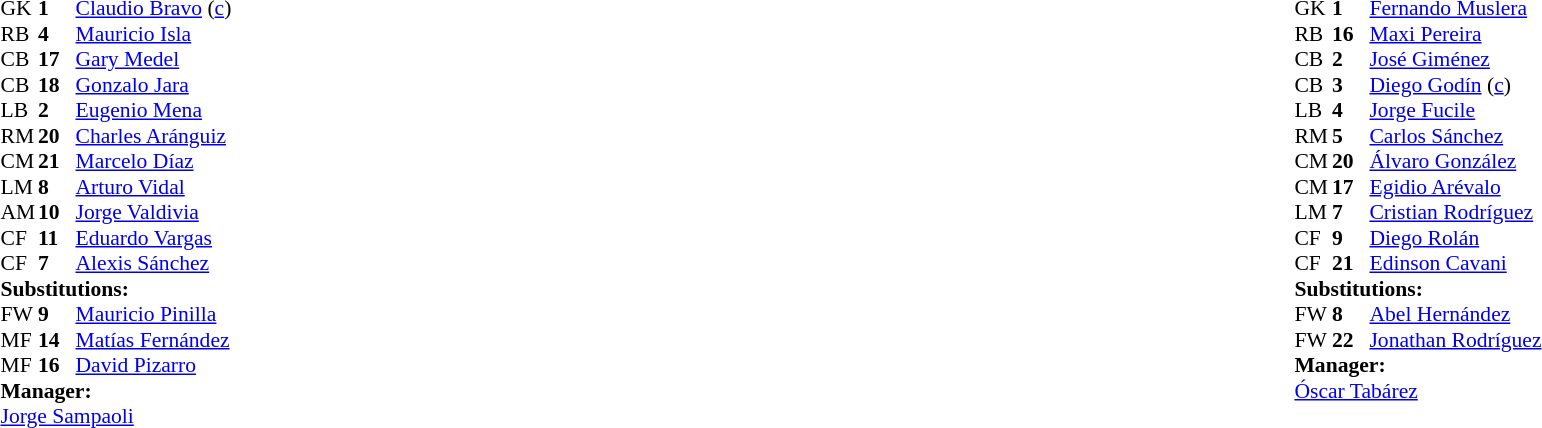<table width="100%">
<tr>
<td valign="top" width="40%"><br><table style="font-size:90%;" cellspacing="0" cellpadding="0">
<tr>
<th width="25"></th>
<th width="25"></th>
</tr>
<tr>
<td>GK</td>
<td><strong>1</strong></td>
<td><a href='#'>Claudio Bravo</a> (<a href='#'>c</a>)</td>
</tr>
<tr>
<td>RB</td>
<td><strong>4</strong></td>
<td><a href='#'>Mauricio Isla</a></td>
<td></td>
</tr>
<tr>
<td>CB</td>
<td><strong>17</strong></td>
<td><a href='#'>Gary Medel</a></td>
</tr>
<tr>
<td>CB</td>
<td><strong>18</strong></td>
<td><a href='#'>Gonzalo Jara</a></td>
<td></td>
</tr>
<tr>
<td>LB</td>
<td><strong>2</strong></td>
<td><a href='#'>Eugenio Mena</a></td>
</tr>
<tr>
<td>RM</td>
<td><strong>20</strong></td>
<td><a href='#'>Charles Aránguiz</a></td>
</tr>
<tr>
<td>CM</td>
<td><strong>21</strong></td>
<td><a href='#'>Marcelo Díaz</a></td>
<td></td>
<td></td>
</tr>
<tr>
<td>LM</td>
<td><strong>8</strong></td>
<td><a href='#'>Arturo Vidal</a></td>
</tr>
<tr>
<td>AM</td>
<td><strong>10</strong></td>
<td><a href='#'>Jorge Valdivia</a></td>
<td></td>
<td></td>
</tr>
<tr>
<td>CF</td>
<td><strong>11</strong></td>
<td><a href='#'>Eduardo Vargas</a></td>
<td></td>
<td></td>
</tr>
<tr>
<td>CF</td>
<td><strong>7</strong></td>
<td><a href='#'>Alexis Sánchez</a></td>
</tr>
<tr>
<td colspan=3><strong>Substitutions:</strong></td>
</tr>
<tr>
<td>FW</td>
<td><strong>9</strong></td>
<td><a href='#'>Mauricio Pinilla</a></td>
<td></td>
<td></td>
</tr>
<tr>
<td>MF</td>
<td><strong>14</strong></td>
<td><a href='#'>Matías Fernández</a></td>
<td></td>
<td></td>
</tr>
<tr>
<td>MF</td>
<td><strong>16</strong></td>
<td><a href='#'>David Pizarro</a></td>
<td></td>
<td></td>
</tr>
<tr>
<td colspan=3><strong>Manager:</strong></td>
</tr>
<tr>
<td colspan=4> <a href='#'>Jorge Sampaoli</a></td>
</tr>
</table>
</td>
<td valign="top"></td>
<td valign="top" width="50%"><br><table style="font-size:90%;" cellspacing="0" cellpadding="0" align="center">
<tr>
<th width=25></th>
<th width=25></th>
</tr>
<tr>
<td>GK</td>
<td><strong>1</strong></td>
<td><a href='#'>Fernando Muslera</a></td>
</tr>
<tr>
<td>RB</td>
<td><strong>16</strong></td>
<td><a href='#'>Maxi Pereira</a></td>
<td></td>
</tr>
<tr>
<td>CB</td>
<td><strong>2</strong></td>
<td><a href='#'>José Giménez</a></td>
</tr>
<tr>
<td>CB</td>
<td><strong>3</strong></td>
<td><a href='#'>Diego Godín</a> (<a href='#'>c</a>)</td>
</tr>
<tr>
<td>LB</td>
<td><strong>4</strong></td>
<td><a href='#'>Jorge Fucile</a></td>
<td></td>
</tr>
<tr>
<td>RM</td>
<td><strong>5</strong></td>
<td><a href='#'>Carlos Sánchez</a></td>
<td></td>
<td></td>
</tr>
<tr>
<td>CM</td>
<td><strong>20</strong></td>
<td><a href='#'>Álvaro González</a></td>
</tr>
<tr>
<td>CM</td>
<td><strong>17</strong></td>
<td><a href='#'>Egidio Arévalo</a></td>
</tr>
<tr>
<td>LM</td>
<td><strong>7</strong></td>
<td><a href='#'>Cristian Rodríguez</a></td>
</tr>
<tr>
<td>CF</td>
<td><strong>9</strong></td>
<td><a href='#'>Diego Rolán</a></td>
<td></td>
<td></td>
</tr>
<tr>
<td>CF</td>
<td><strong>21</strong></td>
<td><a href='#'>Edinson Cavani</a></td>
<td></td>
</tr>
<tr>
<td colspan=3><strong>Substitutions:</strong></td>
</tr>
<tr>
<td>FW</td>
<td><strong>8</strong></td>
<td><a href='#'>Abel Hernández</a></td>
<td></td>
<td></td>
</tr>
<tr>
<td>FW</td>
<td><strong>22</strong></td>
<td><a href='#'>Jonathan Rodríguez</a></td>
<td></td>
<td></td>
</tr>
<tr>
<td colspan=3><strong>Manager:</strong></td>
</tr>
<tr>
<td colspan=4><a href='#'>Óscar Tabárez</a></td>
<td></td>
</tr>
</table>
</td>
</tr>
</table>
